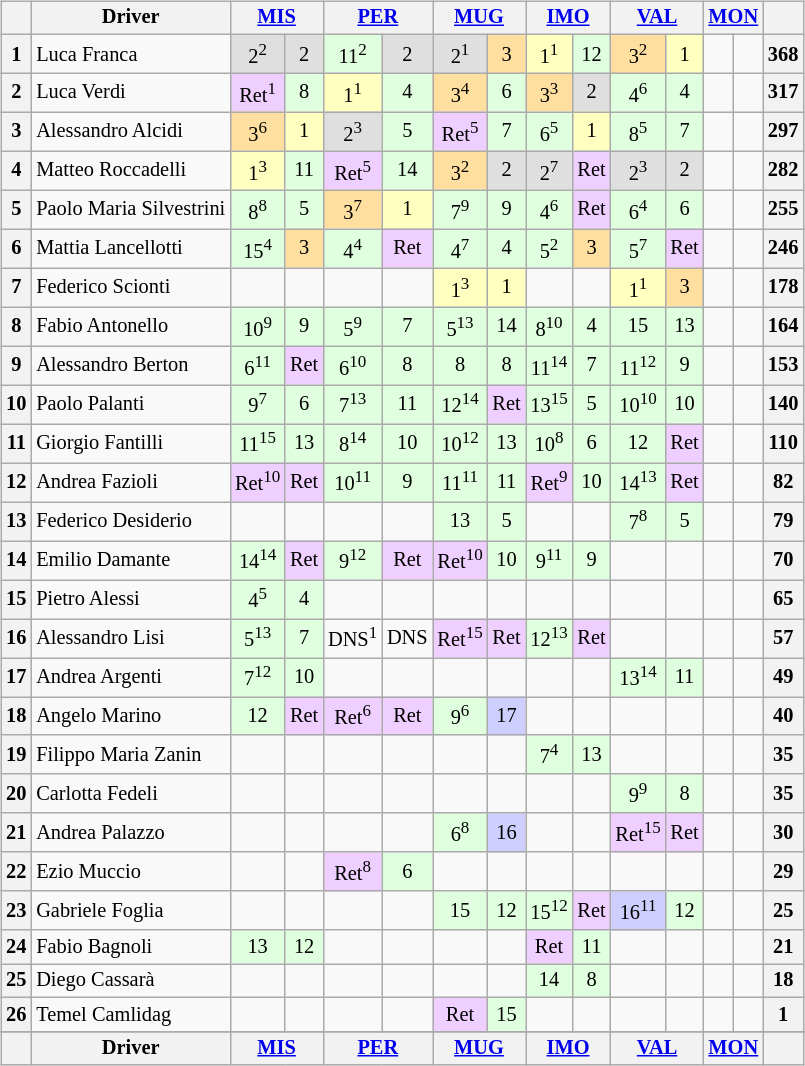<table>
<tr>
<td valign=top><br><table class="wikitable" align="left" style="font-size: 85%; text-align: center;" |>
<tr valign="top">
<th valign=middle></th>
<th valign=middle>Driver</th>
<th colspan="2"><a href='#'>MIS</a></th>
<th colspan="2"><a href='#'>PER</a></th>
<th colspan="2"><a href='#'>MUG</a></th>
<th colspan="2"><a href='#'>IMO</a></th>
<th colspan="2"><a href='#'>VAL</a></th>
<th colspan="2"><a href='#'>MON</a></th>
<th valign="middle">  </th>
</tr>
<tr>
<th>1</th>
<td align="left"> Luca Franca</td>
<td style="background:#dfdfdf;">2<sup>2</sup></td>
<td style="background:#dfdfdf;">2</td>
<td style="background:#dfffdf;">11<sup>2</sup></td>
<td style="background:#dfdfdf;">2</td>
<td style="background:#dfdfdf;">2<sup>1</sup></td>
<td style="background:#ffdf9f;">3</td>
<td style="background:#ffffbf;">1<sup>1</sup></td>
<td style="background:#dfffdf;">12</td>
<td style="background:#ffdf9f;">3<sup>2</sup></td>
<td style="background:#ffffbf;">1</td>
<td></td>
<td></td>
<th>368</th>
</tr>
<tr>
<th>2</th>
<td align="left"> Luca Verdi</td>
<td style="background:#efcfff;">Ret<sup>1</sup></td>
<td style="background:#dfffdf;">8</td>
<td style="background:#ffffbf;">1<sup>1</sup></td>
<td style="background:#dfffdf;">4</td>
<td style="background:#ffdf9f;">3<sup>4</sup></td>
<td style="background:#dfffdf;">6</td>
<td style="background:#ffdf9f;">3<sup>3</sup></td>
<td style="background:#dfdfdf;">2</td>
<td style="background:#dfffdf;">4<sup>6</sup></td>
<td style="background:#dfffdf;">4</td>
<td></td>
<td></td>
<th>317</th>
</tr>
<tr>
<th>3</th>
<td align="left"> Alessandro Alcidi</td>
<td style="background:#ffdf9f;">3<sup>6</sup></td>
<td style="background:#ffffbf;">1</td>
<td style="background:#dfdfdf;">2<sup>3</sup></td>
<td style="background:#dfffdf;">5</td>
<td style="background:#efcfff;">Ret<sup>5</sup></td>
<td style="background:#dfffdf;">7</td>
<td style="background:#dfffdf;">6<sup>5</sup></td>
<td style="background:#ffffbf;">1</td>
<td style="background:#dfffdf;">8<sup>5</sup></td>
<td style="background:#dfffdf;">7</td>
<td></td>
<td></td>
<th>297</th>
</tr>
<tr>
<th>4</th>
<td align="left"> Matteo Roccadelli</td>
<td style="background:#ffffbf;">1<sup>3</sup></td>
<td style="background:#dfffdf;">11</td>
<td style="background:#efcfff;">Ret<sup>5</sup></td>
<td style="background:#dfffdf;">14</td>
<td style="background:#ffdf9f;">3<sup>2</sup></td>
<td style="background:#dfdfdf;">2</td>
<td style="background:#dfdfdf;">2<sup>7</sup></td>
<td style="background:#efcfff;">Ret</td>
<td style="background:#dfdfdf;">2<sup>3</sup></td>
<td style="background:#dfdfdf;">2</td>
<td></td>
<td></td>
<th>282</th>
</tr>
<tr>
<th>5</th>
<td align="left"> Paolo Maria Silvestrini</td>
<td style="background:#dfffdf;">8<sup>8</sup></td>
<td style="background:#dfffdf;">5</td>
<td style="background:#ffdf9f;">3<sup>7</sup></td>
<td style="background:#ffffbf;">1</td>
<td style="background:#dfffdf;">7<sup>9</sup></td>
<td style="background:#dfffdf;">9</td>
<td style="background:#dfffdf;">4<sup>6</sup></td>
<td style="background:#efcfff;">Ret</td>
<td style="background:#dfffdf;">6<sup>4</sup></td>
<td style="background:#dfffdf;">6</td>
<td></td>
<td></td>
<th>255</th>
</tr>
<tr>
<th>6</th>
<td align="left"> Mattia Lancellotti</td>
<td style="background:#dfffdf;">15<sup>4</sup></td>
<td style="background:#ffdf9f;">3</td>
<td style="background:#dfffdf;">4<sup>4</sup></td>
<td style="background:#efcfff;">Ret</td>
<td style="background:#dfffdf;">4<sup>7</sup></td>
<td style="background:#dfffdf;">4</td>
<td style="background:#dfffdf;">5<sup>2</sup></td>
<td style="background:#ffdf9f;">3</td>
<td style="background:#dfffdf;">5<sup>7</sup></td>
<td style="background:#efcfff;">Ret</td>
<td></td>
<td></td>
<th>246</th>
</tr>
<tr>
<th>7</th>
<td align="left"> Federico Scionti</td>
<td></td>
<td></td>
<td></td>
<td></td>
<td style="background:#ffffbf;">1<sup>3</sup></td>
<td style="background:#ffffbf;">1</td>
<td></td>
<td></td>
<td style="background:#ffffbf;">1<sup>1</sup></td>
<td style="background:#ffdf9f;">3</td>
<td></td>
<td></td>
<th>178</th>
</tr>
<tr>
<th>8</th>
<td align="left"> Fabio Antonello</td>
<td style="background:#dfffdf;">10<sup>9</sup></td>
<td style="background:#dfffdf;">9</td>
<td style="background:#dfffdf;">5<sup>9</sup></td>
<td style="background:#dfffdf;">7</td>
<td style="background:#dfffdf;">5<sup>13</sup></td>
<td style="background:#dfffdf;">14</td>
<td style="background:#dfffdf;">8<sup>10</sup></td>
<td style="background:#dfffdf;">4</td>
<td style="background:#dfffdf;">15</td>
<td style="background:#dfffdf;">13</td>
<td></td>
<td></td>
<th>164</th>
</tr>
<tr>
<th>9</th>
<td align="left"> Alessandro Berton</td>
<td style="background:#dfffdf;">6<sup>11</sup></td>
<td style="background:#efcfff;">Ret</td>
<td style="background:#dfffdf;">6<sup>10</sup></td>
<td style="background:#dfffdf;">8</td>
<td style="background:#dfffdf;">8</td>
<td style="background:#dfffdf;">8</td>
<td style="background:#dfffdf;">11<sup>14</sup></td>
<td style="background:#dfffdf;">7</td>
<td style="background:#dfffdf;">11<sup>12</sup></td>
<td style="background:#dfffdf;">9</td>
<td></td>
<td></td>
<th>153</th>
</tr>
<tr>
<th>10</th>
<td align="left"> Paolo Palanti</td>
<td style="background:#dfffdf;">9<sup>7</sup></td>
<td style="background:#dfffdf;">6</td>
<td style="background:#dfffdf;">7<sup>13</sup></td>
<td style="background:#dfffdf;">11</td>
<td style="background:#dfffdf;">12<sup>14</sup></td>
<td style="background:#efcfff;">Ret</td>
<td style="background:#dfffdf;">13<sup>15</sup></td>
<td style="background:#dfffdf;">5</td>
<td style="background:#dfffdf;">10<sup>10</sup></td>
<td style="background:#dfffdf;">10</td>
<td></td>
<td></td>
<th>140</th>
</tr>
<tr>
<th>11</th>
<td align="left"> Giorgio Fantilli</td>
<td style="background:#dfffdf;">11<sup>15</sup></td>
<td style="background:#dfffdf;">13</td>
<td style="background:#dfffdf;">8<sup>14</sup></td>
<td style="background:#dfffdf;">10</td>
<td style="background:#dfffdf;">10<sup>12</sup></td>
<td style="background:#dfffdf;">13</td>
<td style="background:#dfffdf;">10<sup>8</sup></td>
<td style="background:#dfffdf;">6</td>
<td style="background:#dfffdf;">12</td>
<td style="background:#efcfff;">Ret</td>
<td></td>
<td></td>
<th>110</th>
</tr>
<tr>
<th>12</th>
<td align="left"> Andrea Fazioli</td>
<td style="background:#efcfff;">Ret<sup>10</sup></td>
<td style="background:#efcfff;">Ret</td>
<td style="background:#dfffdf;">10<sup>11</sup></td>
<td style="background:#dfffdf;">9</td>
<td style="background:#dfffdf;">11<sup>11</sup></td>
<td style="background:#dfffdf;">11</td>
<td style="background:#efcfff;">Ret<sup>9</sup></td>
<td style="background:#dfffdf;">10</td>
<td style="background:#dfffdf;">14<sup>13</sup></td>
<td style="background:#efcfff;">Ret</td>
<td></td>
<td></td>
<th>82</th>
</tr>
<tr>
<th>13</th>
<td align="left"> Federico Desiderio</td>
<td></td>
<td></td>
<td></td>
<td></td>
<td style="background:#dfffdf;">13</td>
<td style="background:#dfffdf;">5</td>
<td></td>
<td></td>
<td style="background:#dfffdf;">7<sup>8</sup></td>
<td style="background:#dfffdf;">5</td>
<td></td>
<td></td>
<th>79</th>
</tr>
<tr>
<th>14</th>
<td align="left"> Emilio Damante</td>
<td style="background:#dfffdf;">14<sup>14</sup></td>
<td style="background:#efcfff;">Ret</td>
<td style="background:#dfffdf;">9<sup>12</sup></td>
<td style="background:#efcfff;">Ret</td>
<td style="background:#efcfff;">Ret<sup>10</sup></td>
<td style="background:#dfffdf;">10</td>
<td style="background:#dfffdf;">9<sup>11</sup></td>
<td style="background:#dfffdf;">9</td>
<td></td>
<td></td>
<td></td>
<td></td>
<th>70</th>
</tr>
<tr>
<th>15</th>
<td align="left"> Pietro Alessi</td>
<td style="background:#dfffdf;">4<sup>5</sup></td>
<td style="background:#dfffdf;">4</td>
<td></td>
<td></td>
<td></td>
<td></td>
<td></td>
<td></td>
<td></td>
<td></td>
<td></td>
<td></td>
<th>65</th>
</tr>
<tr>
<th>16</th>
<td align="left"> Alessandro Lisi</td>
<td style="background:#dfffdf;">5<sup>13</sup></td>
<td style="background:#dfffdf;">7</td>
<td>DNS<sup>1</sup></td>
<td>DNS</td>
<td style="background:#efcfff;">Ret<sup>15</sup></td>
<td style="background:#efcfff;">Ret</td>
<td style="background:#dfffdf;">12<sup>13</sup></td>
<td style="background:#efcfff;">Ret</td>
<td></td>
<td></td>
<td></td>
<td></td>
<th>57</th>
</tr>
<tr>
<th>17</th>
<td align="left"> Andrea Argenti</td>
<td style="background:#dfffdf;">7<sup>12</sup></td>
<td style="background:#dfffdf;">10</td>
<td></td>
<td></td>
<td></td>
<td></td>
<td></td>
<td></td>
<td style="background:#dfffdf;">13<sup>14</sup></td>
<td style="background:#dfffdf;">11</td>
<td></td>
<td></td>
<th>49</th>
</tr>
<tr>
<th>18</th>
<td align="left"> Angelo Marino</td>
<td style="background:#dfffdf;">12</td>
<td style="background:#efcfff;">Ret</td>
<td style="background:#efcfff;">Ret<sup>6</sup></td>
<td style="background:#efcfff;">Ret</td>
<td style="background:#dfffdf;">9<sup>6</sup></td>
<td style="background:#cfcfff;">17</td>
<td></td>
<td></td>
<td></td>
<td></td>
<td></td>
<td></td>
<th>40</th>
</tr>
<tr>
<th>19</th>
<td align="left"> Filippo Maria Zanin</td>
<td></td>
<td></td>
<td></td>
<td></td>
<td></td>
<td></td>
<td style="background:#dfffdf;">7<sup>4</sup></td>
<td style="background:#dfffdf;">13</td>
<td></td>
<td></td>
<td></td>
<td></td>
<th>35</th>
</tr>
<tr>
<th>20</th>
<td align="left"> Carlotta Fedeli</td>
<td></td>
<td></td>
<td></td>
<td></td>
<td></td>
<td></td>
<td></td>
<td></td>
<td style="background:#dfffdf;">9<sup>9</sup></td>
<td style="background:#dfffdf;">8</td>
<td></td>
<td></td>
<th>35</th>
</tr>
<tr>
<th>21</th>
<td align="left"> Andrea Palazzo</td>
<td></td>
<td></td>
<td></td>
<td></td>
<td style="background:#dfffdf;">6<sup>8</sup></td>
<td style="background:#cfcfff;">16</td>
<td></td>
<td></td>
<td style="background:#efcfff;">Ret<sup>15</sup></td>
<td style="background:#efcfff;">Ret</td>
<td></td>
<td></td>
<th>30</th>
</tr>
<tr>
<th>22</th>
<td align="left"> Ezio Muccio</td>
<td></td>
<td></td>
<td style="background:#efcfff;">Ret<sup>8</sup></td>
<td style="background:#dfffdf;">6</td>
<td></td>
<td></td>
<td></td>
<td></td>
<td></td>
<td></td>
<td></td>
<td></td>
<th>29</th>
</tr>
<tr>
<th>23</th>
<td align="left"> Gabriele Foglia</td>
<td></td>
<td></td>
<td></td>
<td></td>
<td style="background:#dfffdf;">15</td>
<td style="background:#dfffdf;">12</td>
<td style="background:#dfffdf;">15<sup>12</sup></td>
<td style="background:#efcfff;">Ret</td>
<td style="background:#cfcfff;">16<sup>11</sup></td>
<td style="background:#dfffdf;">12</td>
<td></td>
<td></td>
<th>25</th>
</tr>
<tr>
<th>24</th>
<td align="left"> Fabio Bagnoli</td>
<td style="background:#dfffdf;">13</td>
<td style="background:#dfffdf;">12</td>
<td></td>
<td></td>
<td></td>
<td></td>
<td style="background:#efcfff;">Ret</td>
<td style="background:#dfffdf;">11</td>
<td></td>
<td></td>
<td></td>
<td></td>
<th>21</th>
</tr>
<tr>
<th>25</th>
<td align="left"> Diego Cassarà</td>
<td></td>
<td></td>
<td></td>
<td></td>
<td></td>
<td></td>
<td style="background:#dfffdf;">14</td>
<td style="background:#dfffdf;">8</td>
<td></td>
<td></td>
<td></td>
<td></td>
<th>18</th>
</tr>
<tr>
<th>26</th>
<td align="left"> Temel Camlidag</td>
<td></td>
<td></td>
<td></td>
<td></td>
<td style="background:#efcfff;">Ret</td>
<td style="background:#dfffdf;">15</td>
<td></td>
<td></td>
<td></td>
<td></td>
<td></td>
<td></td>
<th>1</th>
</tr>
<tr>
</tr>
<tr valign="top">
<th valign=middle></th>
<th valign=middle>Driver</th>
<th colspan="2"><a href='#'>MIS</a></th>
<th colspan="2"><a href='#'>PER</a></th>
<th colspan="2"><a href='#'>MUG</a></th>
<th colspan="2"><a href='#'>IMO</a></th>
<th colspan="2"><a href='#'>VAL</a></th>
<th colspan="2"><a href='#'>MON</a></th>
<th valign="middle">  </th>
</tr>
</table>
</td>
</tr>
</table>
